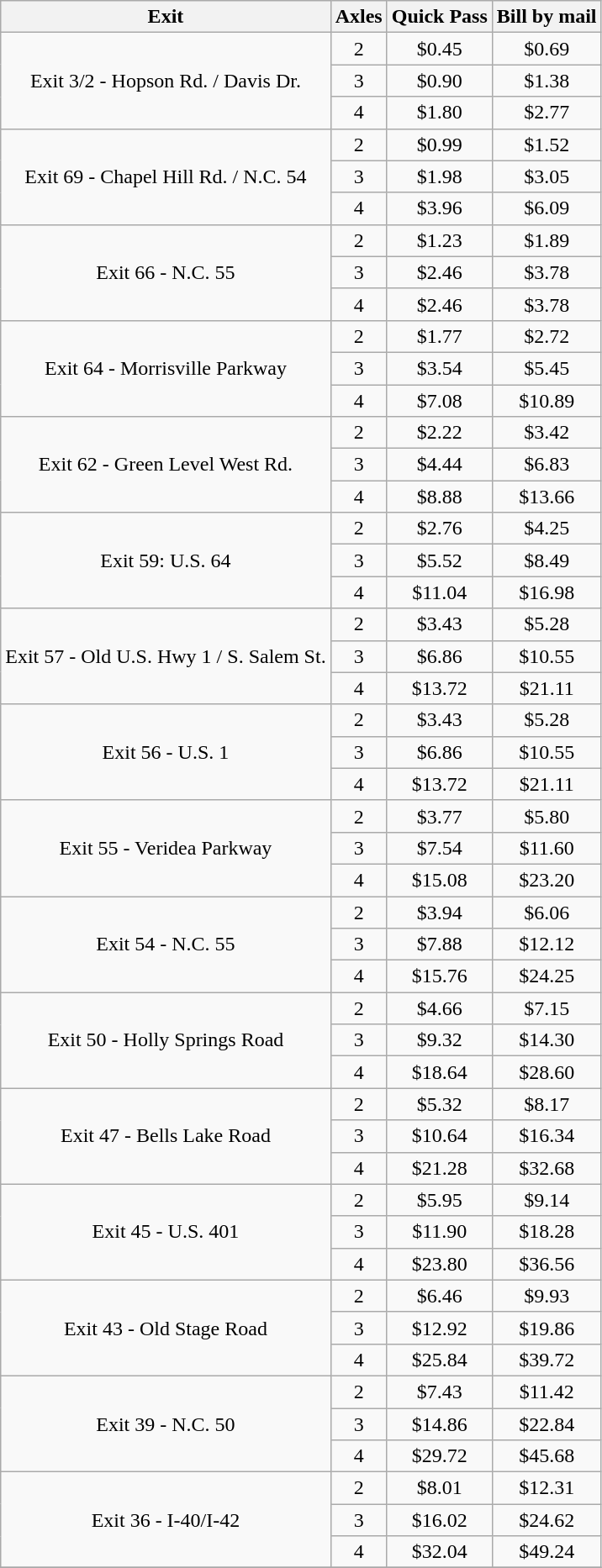<table class="wikitable mw-collapsible mw-collapsed" style="text-align:center;">
<tr>
<th>Exit</th>
<th>Axles</th>
<th>Quick Pass</th>
<th>Bill by mail</th>
</tr>
<tr>
<td rowspan="3">Exit  3/2 - Hopson Rd. / Davis Dr.</td>
<td>2</td>
<td>$0.45</td>
<td>$0.69</td>
</tr>
<tr>
<td>3</td>
<td>$0.90</td>
<td>$1.38</td>
</tr>
<tr>
<td>4</td>
<td>$1.80</td>
<td>$2.77</td>
</tr>
<tr>
<td rowspan="3">Exit 69 - Chapel  Hill Rd. / N.C. 54</td>
<td>2</td>
<td>$0.99</td>
<td>$1.52</td>
</tr>
<tr>
<td>3</td>
<td>$1.98</td>
<td>$3.05</td>
</tr>
<tr>
<td>4</td>
<td>$3.96</td>
<td>$6.09</td>
</tr>
<tr>
<td rowspan="3">Exit 66 - N.C. 55</td>
<td>2</td>
<td>$1.23</td>
<td>$1.89</td>
</tr>
<tr>
<td>3</td>
<td>$2.46</td>
<td>$3.78</td>
</tr>
<tr>
<td>4</td>
<td>$2.46</td>
<td>$3.78</td>
</tr>
<tr>
<td rowspan="3">Exit 64 -  Morrisville Parkway</td>
<td>2</td>
<td>$1.77</td>
<td>$2.72</td>
</tr>
<tr>
<td>3</td>
<td>$3.54</td>
<td>$5.45</td>
</tr>
<tr>
<td>4</td>
<td>$7.08</td>
<td>$10.89</td>
</tr>
<tr>
<td rowspan="3">Exit 62 - Green  Level West Rd.</td>
<td>2</td>
<td>$2.22</td>
<td>$3.42</td>
</tr>
<tr>
<td>3</td>
<td>$4.44</td>
<td>$6.83</td>
</tr>
<tr>
<td>4</td>
<td>$8.88</td>
<td>$13.66</td>
</tr>
<tr>
<td rowspan="3">Exit 59: U.S. 64</td>
<td>2</td>
<td>$2.76</td>
<td>$4.25</td>
</tr>
<tr>
<td>3</td>
<td>$5.52</td>
<td>$8.49</td>
</tr>
<tr>
<td>4</td>
<td>$11.04</td>
<td>$16.98</td>
</tr>
<tr>
<td rowspan="3">Exit 57 - Old U.S.  Hwy 1 / S. Salem St.</td>
<td>2</td>
<td>$3.43</td>
<td>$5.28</td>
</tr>
<tr>
<td>3</td>
<td>$6.86</td>
<td>$10.55</td>
</tr>
<tr>
<td>4</td>
<td>$13.72</td>
<td>$21.11</td>
</tr>
<tr>
<td rowspan="3">Exit 56 - U.S. 1</td>
<td>2</td>
<td>$3.43</td>
<td>$5.28</td>
</tr>
<tr>
<td>3</td>
<td>$6.86</td>
<td>$10.55</td>
</tr>
<tr>
<td>4</td>
<td>$13.72</td>
<td>$21.11</td>
</tr>
<tr>
<td rowspan="3">Exit 55 - Veridea  Parkway</td>
<td>2</td>
<td>$3.77</td>
<td>$5.80</td>
</tr>
<tr>
<td>3</td>
<td>$7.54</td>
<td>$11.60</td>
</tr>
<tr>
<td>4</td>
<td>$15.08</td>
<td>$23.20</td>
</tr>
<tr>
<td rowspan="3">Exit 54 - N.C. 55</td>
<td>2</td>
<td>$3.94</td>
<td>$6.06</td>
</tr>
<tr>
<td>3</td>
<td>$7.88</td>
<td>$12.12</td>
</tr>
<tr>
<td>4</td>
<td>$15.76</td>
<td>$24.25</td>
</tr>
<tr>
<td rowspan="3">Exit 50 - Holly Springs Road</td>
<td>2</td>
<td>$4.66</td>
<td>$7.15</td>
</tr>
<tr>
<td>3</td>
<td>$9.32</td>
<td>$14.30</td>
</tr>
<tr>
<td>4</td>
<td>$18.64</td>
<td>$28.60</td>
</tr>
<tr>
<td rowspan="3">Exit 47 - Bells Lake Road</td>
<td>2</td>
<td>$5.32</td>
<td>$8.17</td>
</tr>
<tr>
<td>3</td>
<td>$10.64</td>
<td>$16.34</td>
</tr>
<tr>
<td>4</td>
<td>$21.28</td>
<td>$32.68</td>
</tr>
<tr>
<td rowspan="3">Exit 45 - U.S. 401</td>
<td>2</td>
<td>$5.95</td>
<td>$9.14</td>
</tr>
<tr>
<td>3</td>
<td>$11.90</td>
<td>$18.28</td>
</tr>
<tr>
<td>4</td>
<td>$23.80</td>
<td>$36.56</td>
</tr>
<tr>
<td rowspan="3">Exit 43 - Old Stage Road</td>
<td>2</td>
<td>$6.46</td>
<td>$9.93</td>
</tr>
<tr>
<td>3</td>
<td>$12.92</td>
<td>$19.86</td>
</tr>
<tr>
<td>4</td>
<td>$25.84</td>
<td>$39.72</td>
</tr>
<tr>
<td rowspan="3">Exit 39 - N.C. 50</td>
<td>2</td>
<td>$7.43</td>
<td>$11.42</td>
</tr>
<tr>
<td>3</td>
<td>$14.86</td>
<td>$22.84</td>
</tr>
<tr>
<td>4</td>
<td>$29.72</td>
<td>$45.68</td>
</tr>
<tr>
<td rowspan="3">Exit 36 - I-40/I-42</td>
<td>2</td>
<td>$8.01</td>
<td>$12.31</td>
</tr>
<tr>
<td>3</td>
<td>$16.02</td>
<td>$24.62</td>
</tr>
<tr>
<td>4</td>
<td>$32.04</td>
<td>$49.24</td>
</tr>
<tr>
</tr>
</table>
